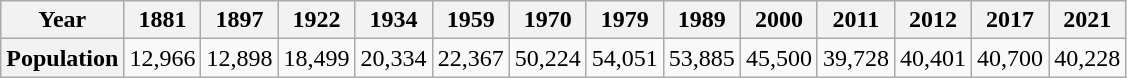<table class="wikitable">
<tr>
<th>Year</th>
<th>1881</th>
<th>1897</th>
<th>1922</th>
<th>1934</th>
<th>1959</th>
<th>1970</th>
<th>1979</th>
<th>1989</th>
<th>2000</th>
<th>2011</th>
<th>2012</th>
<th>2017</th>
<th>2021</th>
</tr>
<tr>
<th>Population</th>
<td>12,966</td>
<td>12,898</td>
<td>18,499</td>
<td>20,334</td>
<td>22,367</td>
<td>50,224</td>
<td>54,051</td>
<td>53,885</td>
<td>45,500</td>
<td>39,728</td>
<td>40,401</td>
<td>40,700</td>
<td>40,228</td>
</tr>
</table>
